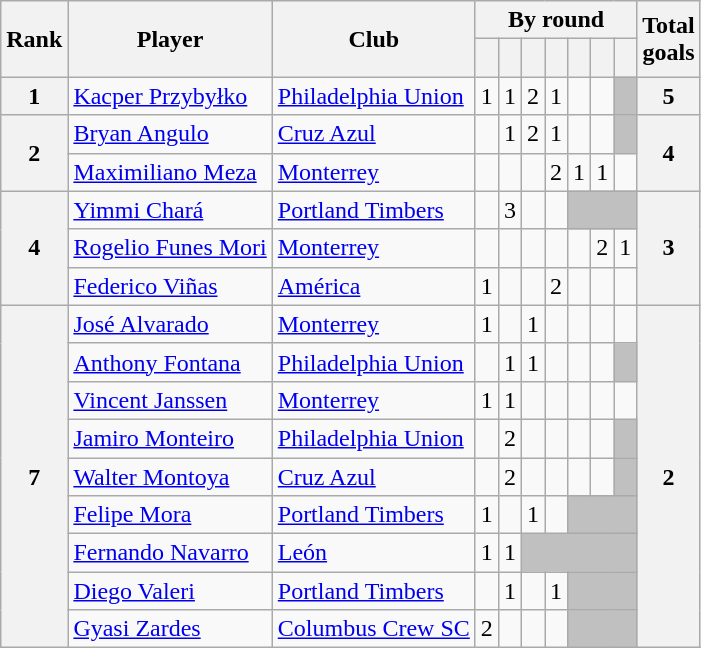<table class="wikitable" style="text-align:center">
<tr>
<th rowspan=2>Rank</th>
<th rowspan=2>Player</th>
<th rowspan=2>Club</th>
<th colspan=7>By round</th>
<th rowspan=2>Total<br>goals</th>
</tr>
<tr>
<th></th>
<th></th>
<th></th>
<th></th>
<th></th>
<th></th>
<th>  </th>
</tr>
<tr>
<th>1</th>
<td align="left"> <a href='#'>Kacper Przybyłko</a></td>
<td align="left"> <a href='#'>Philadelphia Union</a></td>
<td>1</td>
<td>1</td>
<td>2</td>
<td>1</td>
<td></td>
<td></td>
<td bgcolor="silver"></td>
<th>5</th>
</tr>
<tr>
<th rowspan=2>2</th>
<td align="left"> <a href='#'>Bryan Angulo</a></td>
<td align="left"> <a href='#'>Cruz Azul</a></td>
<td></td>
<td>1</td>
<td>2</td>
<td>1</td>
<td></td>
<td></td>
<td bgcolor="silver"></td>
<th rowspan=2>4</th>
</tr>
<tr>
<td align="left"> <a href='#'>Maximiliano Meza</a></td>
<td align="left"> <a href='#'>Monterrey</a></td>
<td></td>
<td></td>
<td></td>
<td>2</td>
<td>1</td>
<td>1</td>
<td></td>
</tr>
<tr>
<th rowspan=3>4</th>
<td align="left"> <a href='#'>Yimmi Chará</a></td>
<td align="left"> <a href='#'>Portland Timbers</a></td>
<td></td>
<td>3</td>
<td></td>
<td></td>
<td bgcolor="silver" colspan=3></td>
<th rowspan=3>3</th>
</tr>
<tr>
<td align="left"> <a href='#'>Rogelio Funes Mori</a></td>
<td align="left"> <a href='#'>Monterrey</a></td>
<td></td>
<td></td>
<td></td>
<td></td>
<td></td>
<td>2</td>
<td>1</td>
</tr>
<tr>
<td align="left"> <a href='#'>Federico Viñas</a></td>
<td align="left"> <a href='#'>América</a></td>
<td>1</td>
<td></td>
<td></td>
<td>2</td>
<td></td>
<td></td>
<td></td>
</tr>
<tr>
<th rowspan=9>7</th>
<td align="left"> <a href='#'>José Alvarado</a></td>
<td align="left"> <a href='#'>Monterrey</a></td>
<td>1</td>
<td></td>
<td>1</td>
<td></td>
<td></td>
<td></td>
<td></td>
<th rowspan=9>2</th>
</tr>
<tr>
<td align="left"> <a href='#'>Anthony Fontana</a></td>
<td align="left"> <a href='#'>Philadelphia Union</a></td>
<td></td>
<td>1</td>
<td>1</td>
<td></td>
<td></td>
<td></td>
<td bgcolor="silver"></td>
</tr>
<tr>
<td align="left"> <a href='#'>Vincent Janssen</a></td>
<td align="left"> <a href='#'>Monterrey</a></td>
<td>1</td>
<td>1</td>
<td></td>
<td></td>
<td></td>
<td></td>
<td></td>
</tr>
<tr>
<td align="left"> <a href='#'>Jamiro Monteiro</a></td>
<td align="left"> <a href='#'>Philadelphia Union</a></td>
<td></td>
<td>2</td>
<td></td>
<td></td>
<td></td>
<td></td>
<td bgcolor="silver"></td>
</tr>
<tr>
<td align="left"> <a href='#'>Walter Montoya</a></td>
<td align="left"> <a href='#'>Cruz Azul</a></td>
<td></td>
<td>2</td>
<td></td>
<td></td>
<td></td>
<td></td>
<td bgcolor="silver"></td>
</tr>
<tr>
<td align="left"> <a href='#'>Felipe Mora</a></td>
<td align="left"> <a href='#'>Portland Timbers</a></td>
<td>1</td>
<td></td>
<td>1</td>
<td></td>
<td bgcolor="silver" colspan=3></td>
</tr>
<tr>
<td align="left"> <a href='#'>Fernando Navarro</a></td>
<td align="left"> <a href='#'>León</a></td>
<td>1</td>
<td>1</td>
<td bgcolor="silver" colspan=5></td>
</tr>
<tr>
<td align="left"> <a href='#'>Diego Valeri</a></td>
<td align="left"> <a href='#'>Portland Timbers</a></td>
<td></td>
<td>1</td>
<td></td>
<td>1</td>
<td bgcolor="silver" colspan=3></td>
</tr>
<tr>
<td align="left"> <a href='#'>Gyasi Zardes</a></td>
<td align="left"> <a href='#'>Columbus Crew SC</a></td>
<td>2</td>
<td></td>
<td></td>
<td></td>
<td bgcolor="silver" colspan=3></td>
</tr>
</table>
